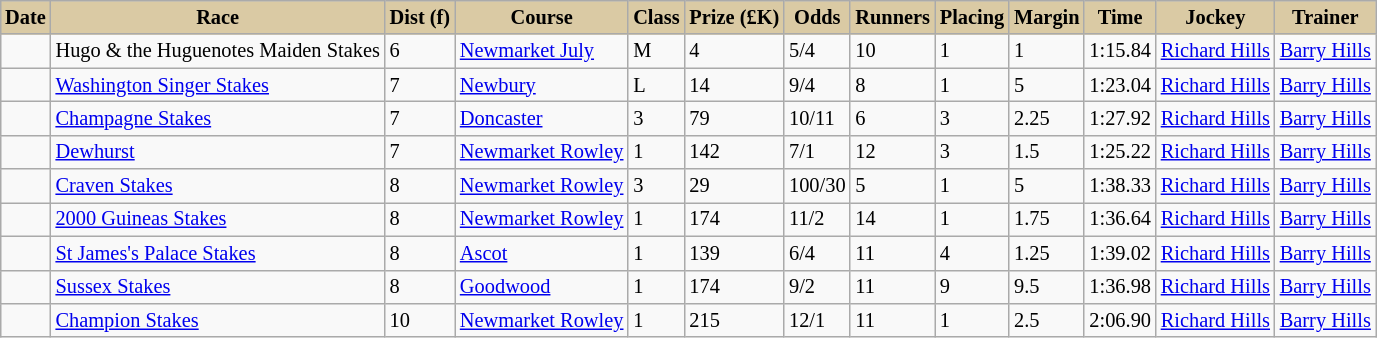<table class = "wikitable sortable" | border="1" cellpadding="1" style="text-align:centre; margin-left:1em; float:centre; border-collapse: collapse; font-size:85%">
<tr style="background:#dacaa4; text-align:center;">
<th style="background:#dacaa4;">Date</th>
<th style="background:#dacaa4;">Race</th>
<th style="background:#dacaa4;">Dist (f)</th>
<th style="background:#dacaa4;">Course</th>
<th style="background:#dacaa4;">Class</th>
<th style="background:#dacaa4;">Prize (£K)</th>
<th style="background:#dacaa4;">Odds</th>
<th style="background:#dacaa4;">Runners</th>
<th style="background:#dacaa4;">Placing</th>
<th style="background:#dacaa4;">Margin</th>
<th style="background:#dacaa4;">Time</th>
<th style="background:#dacaa4;">Jockey</th>
<th style="background:#dacaa4;">Trainer</th>
</tr>
<tr>
<td></td>
<td>Hugo & the Huguenotes Maiden Stakes</td>
<td>6</td>
<td><a href='#'>Newmarket July</a></td>
<td>M</td>
<td>4</td>
<td>5/4</td>
<td>10</td>
<td>1</td>
<td>1</td>
<td>1:15.84</td>
<td><a href='#'>Richard Hills</a></td>
<td><a href='#'>Barry Hills</a></td>
</tr>
<tr>
<td></td>
<td><a href='#'>Washington Singer Stakes</a></td>
<td>7</td>
<td><a href='#'>Newbury</a></td>
<td>L</td>
<td>14</td>
<td>9/4</td>
<td>8</td>
<td>1</td>
<td>5</td>
<td>1:23.04</td>
<td><a href='#'>Richard Hills</a></td>
<td><a href='#'>Barry Hills</a></td>
</tr>
<tr>
<td></td>
<td><a href='#'>Champagne Stakes</a></td>
<td>7</td>
<td><a href='#'>Doncaster</a></td>
<td>3</td>
<td>79</td>
<td>10/11</td>
<td>6</td>
<td>3</td>
<td>2.25</td>
<td>1:27.92</td>
<td><a href='#'>Richard Hills</a></td>
<td><a href='#'>Barry Hills</a></td>
</tr>
<tr>
<td></td>
<td><a href='#'>Dewhurst</a></td>
<td>7</td>
<td><a href='#'>Newmarket Rowley</a></td>
<td>1</td>
<td>142</td>
<td>7/1</td>
<td>12</td>
<td>3</td>
<td>1.5</td>
<td>1:25.22</td>
<td><a href='#'>Richard Hills</a></td>
<td><a href='#'>Barry Hills</a></td>
</tr>
<tr>
<td></td>
<td><a href='#'>Craven Stakes</a></td>
<td>8</td>
<td><a href='#'>Newmarket Rowley</a></td>
<td>3</td>
<td>29</td>
<td>100/30</td>
<td>5</td>
<td>1</td>
<td>5</td>
<td>1:38.33</td>
<td><a href='#'>Richard Hills</a></td>
<td><a href='#'>Barry Hills</a></td>
</tr>
<tr>
<td></td>
<td><a href='#'>2000 Guineas Stakes</a></td>
<td>8</td>
<td><a href='#'>Newmarket Rowley</a></td>
<td>1</td>
<td>174</td>
<td>11/2</td>
<td>14</td>
<td>1</td>
<td>1.75</td>
<td>1:36.64</td>
<td><a href='#'>Richard Hills</a></td>
<td><a href='#'>Barry Hills</a></td>
</tr>
<tr>
<td></td>
<td><a href='#'>St James's Palace Stakes</a></td>
<td>8</td>
<td><a href='#'>Ascot</a></td>
<td>1</td>
<td>139</td>
<td>6/4</td>
<td>11</td>
<td>4</td>
<td>1.25</td>
<td>1:39.02</td>
<td><a href='#'>Richard Hills</a></td>
<td><a href='#'>Barry Hills</a></td>
</tr>
<tr>
<td></td>
<td><a href='#'>Sussex Stakes</a></td>
<td>8</td>
<td><a href='#'>Goodwood</a></td>
<td>1</td>
<td>174</td>
<td>9/2</td>
<td>11</td>
<td>9</td>
<td>9.5</td>
<td>1:36.98</td>
<td><a href='#'>Richard Hills</a></td>
<td><a href='#'>Barry Hills</a></td>
</tr>
<tr>
<td></td>
<td><a href='#'>Champion Stakes</a></td>
<td>10</td>
<td><a href='#'>Newmarket Rowley</a></td>
<td>1</td>
<td>215</td>
<td>12/1</td>
<td>11</td>
<td>1</td>
<td>2.5</td>
<td>2:06.90</td>
<td><a href='#'>Richard Hills</a></td>
<td><a href='#'>Barry Hills</a></td>
</tr>
</table>
